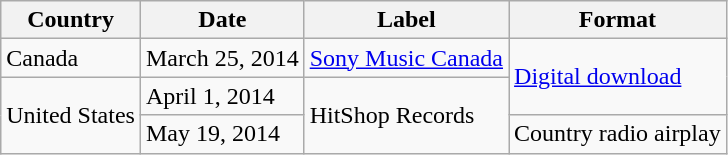<table class="wikitable">
<tr>
<th>Country</th>
<th>Date</th>
<th>Label</th>
<th>Format</th>
</tr>
<tr>
<td>Canada</td>
<td>March 25, 2014</td>
<td><a href='#'>Sony Music Canada</a></td>
<td rowspan="2"><a href='#'>Digital download</a></td>
</tr>
<tr>
<td rowspan="2">United States</td>
<td>April 1, 2014</td>
<td rowspan="2">HitShop Records</td>
</tr>
<tr>
<td>May 19, 2014</td>
<td>Country radio airplay</td>
</tr>
</table>
